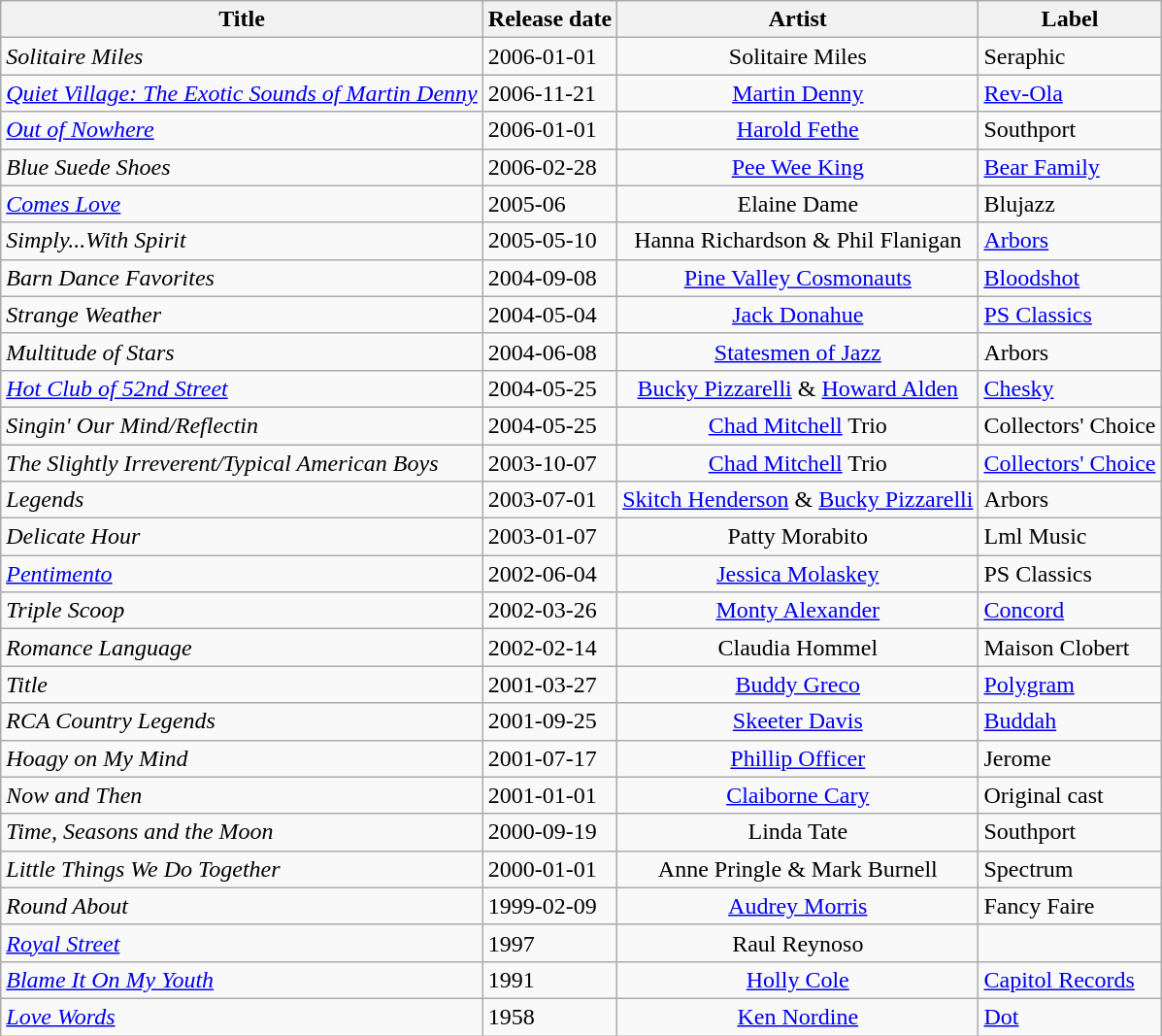<table class="wikitable sortable">
<tr>
<th>Title</th>
<th>Release date</th>
<th>Artist</th>
<th>Label</th>
</tr>
<tr>
<td><em>Solitaire Miles</em></td>
<td>2006-01-01</td>
<td style="text-align:center;">Solitaire Miles</td>
<td>Seraphic</td>
</tr>
<tr>
<td><em><a href='#'>Quiet Village: The Exotic Sounds of Martin Denny</a></em></td>
<td>2006-11-21</td>
<td style="text-align:center;"><a href='#'>Martin Denny</a></td>
<td><a href='#'>Rev-Ola</a></td>
</tr>
<tr>
<td><em><a href='#'>Out of Nowhere</a></em></td>
<td>2006-01-01</td>
<td style="text-align:center;"><a href='#'>Harold Fethe</a></td>
<td>Southport</td>
</tr>
<tr>
<td><em>Blue Suede Shoes</em></td>
<td>2006-02-28</td>
<td style="text-align:center;"><a href='#'>Pee Wee King</a></td>
<td><a href='#'>Bear Family</a></td>
</tr>
<tr>
<td><em><a href='#'>Comes Love</a></em></td>
<td>2005-06</td>
<td style="text-align:center;">Elaine Dame</td>
<td>Blujazz</td>
</tr>
<tr>
<td><em>Simply...With Spirit</em></td>
<td>2005-05-10</td>
<td style="text-align:center;">Hanna Richardson & Phil Flanigan</td>
<td><a href='#'>Arbors</a></td>
</tr>
<tr>
<td><em>Barn Dance Favorites</em></td>
<td>2004-09-08</td>
<td style="text-align:center;"><a href='#'>Pine Valley Cosmonauts</a></td>
<td><a href='#'>Bloodshot</a></td>
</tr>
<tr>
<td><em>Strange Weather</em></td>
<td>2004-05-04</td>
<td style="text-align:center;"><a href='#'>Jack Donahue</a></td>
<td><a href='#'>PS Classics</a></td>
</tr>
<tr>
<td><em>Multitude of Stars</em></td>
<td>2004-06-08</td>
<td style="text-align:center;"><a href='#'>Statesmen of Jazz</a></td>
<td>Arbors</td>
</tr>
<tr>
<td><em><a href='#'>Hot Club of 52nd Street</a></em></td>
<td>2004-05-25</td>
<td style="text-align:center;"><a href='#'>Bucky Pizzarelli</a> & <a href='#'>Howard Alden</a></td>
<td><a href='#'>Chesky</a></td>
</tr>
<tr>
<td><em>Singin' Our Mind/Reflectin</em></td>
<td>2004-05-25</td>
<td style="text-align:center;"><a href='#'>Chad Mitchell</a> Trio</td>
<td>Collectors' Choice</td>
</tr>
<tr>
<td><em>The Slightly Irreverent/Typical American Boys</em></td>
<td>2003-10-07</td>
<td style="text-align:center;"><a href='#'>Chad Mitchell</a> Trio</td>
<td><a href='#'>Collectors' Choice</a></td>
</tr>
<tr>
<td><em>Legends</em></td>
<td>2003-07-01</td>
<td style="text-align:center;"><a href='#'>Skitch Henderson</a> & <a href='#'>Bucky Pizzarelli</a></td>
<td>Arbors</td>
</tr>
<tr>
<td><em>Delicate Hour</em></td>
<td>2003-01-07</td>
<td style="text-align:center;">Patty Morabito</td>
<td>Lml Music</td>
</tr>
<tr>
<td><em><a href='#'>Pentimento</a></em></td>
<td>2002-06-04</td>
<td style="text-align:center;"><a href='#'>Jessica Molaskey</a></td>
<td>PS Classics</td>
</tr>
<tr>
<td><em>Triple Scoop</em></td>
<td>2002-03-26</td>
<td style="text-align:center;"><a href='#'>Monty Alexander</a></td>
<td><a href='#'>Concord</a></td>
</tr>
<tr | >
<td><em>Romance Language</em></td>
<td>2002-02-14</td>
<td style="text-align:center;">Claudia Hommel</td>
<td>Maison Clobert</td>
</tr>
<tr>
<td><em>Title</em></td>
<td>2001-03-27</td>
<td style="text-align:center;"><a href='#'>Buddy Greco</a></td>
<td><a href='#'>Polygram</a></td>
</tr>
<tr>
<td><em>RCA Country Legends</em></td>
<td>2001-09-25</td>
<td style="text-align:center;"><a href='#'>Skeeter Davis</a></td>
<td><a href='#'>Buddah</a></td>
</tr>
<tr>
<td><em>Hoagy on My Mind</em></td>
<td>2001-07-17</td>
<td style="text-align:center;"><a href='#'>Phillip Officer</a></td>
<td>Jerome</td>
</tr>
<tr>
<td><em>Now and Then</em></td>
<td>2001-01-01</td>
<td style="text-align:center;"><a href='#'>Claiborne Cary</a></td>
<td>Original cast</td>
</tr>
<tr>
<td><em>Time, Seasons and the Moon</em></td>
<td>2000-09-19</td>
<td style="text-align:center;">Linda Tate</td>
<td>Southport</td>
</tr>
<tr>
<td><em>Little Things We Do Together</em></td>
<td>2000-01-01</td>
<td style="text-align:center;">Anne Pringle & Mark Burnell</td>
<td>Spectrum</td>
</tr>
<tr>
<td><em>Round About</em></td>
<td>1999-02-09</td>
<td style="text-align:center;"><a href='#'>Audrey Morris</a></td>
<td>Fancy Faire</td>
</tr>
<tr>
<td><em><a href='#'>Royal Street</a></em></td>
<td>1997</td>
<td style="text-align:center;">Raul Reynoso</td>
</tr>
<tr>
<td><em><a href='#'>Blame It On My Youth</a></em></td>
<td>1991</td>
<td style="text-align:center;"><a href='#'>Holly Cole</a></td>
<td><a href='#'>Capitol Records</a></td>
</tr>
<tr>
<td><em><a href='#'>Love Words</a></em></td>
<td>1958</td>
<td style="text-align:center;"><a href='#'>Ken Nordine</a></td>
<td><a href='#'>Dot</a></td>
</tr>
</table>
